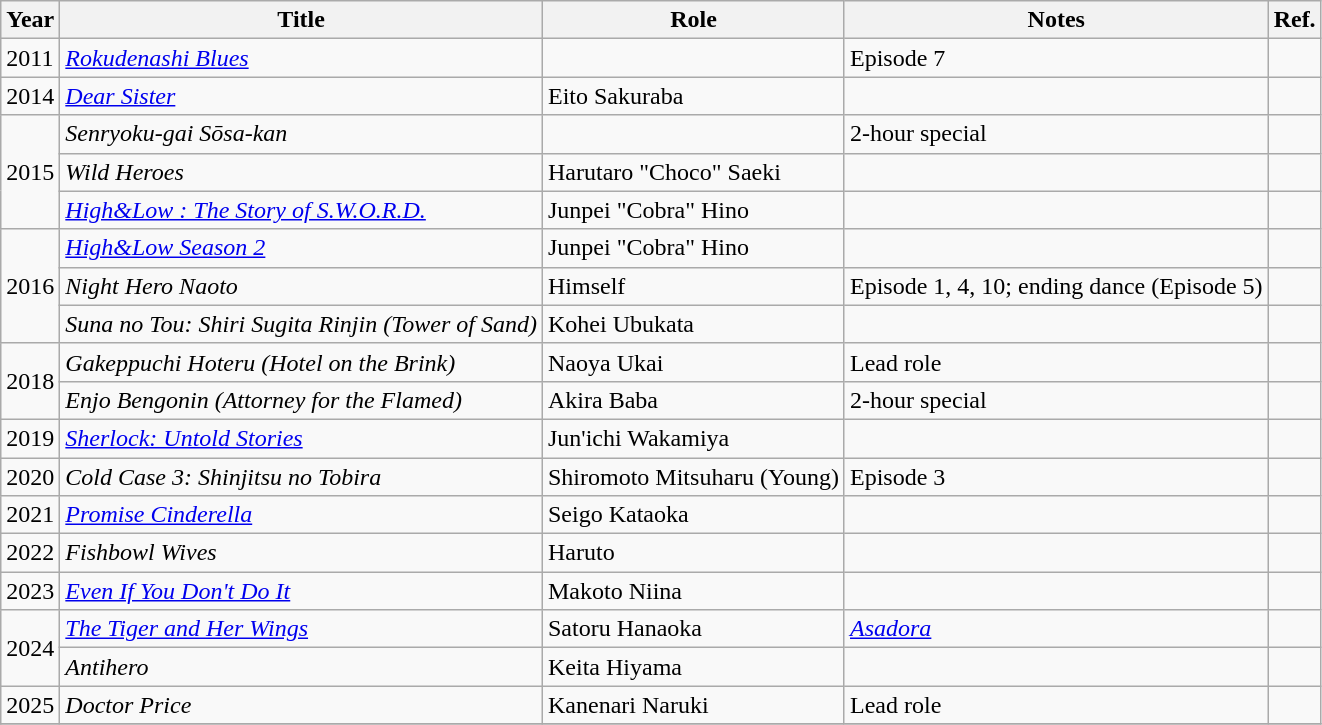<table class="wikitable">
<tr>
<th>Year</th>
<th>Title</th>
<th>Role</th>
<th>Notes</th>
<th>Ref.</th>
</tr>
<tr>
<td>2011</td>
<td><em><a href='#'>Rokudenashi Blues</a></em></td>
<td></td>
<td>Episode 7</td>
<td></td>
</tr>
<tr>
<td>2014</td>
<td><em><a href='#'>Dear Sister</a></em></td>
<td>Eito Sakuraba</td>
<td></td>
<td></td>
</tr>
<tr>
<td rowspan="3">2015</td>
<td><em>Senryoku-gai Sōsa-kan</em></td>
<td></td>
<td>2-hour special</td>
<td></td>
</tr>
<tr>
<td><em>Wild Heroes</em></td>
<td>Harutaro "Choco" Saeki</td>
<td></td>
<td></td>
</tr>
<tr>
<td><em><a href='#'>High&Low : The Story of S.W.O.R.D.</a></em></td>
<td>Junpei "Cobra" Hino</td>
<td></td>
<td></td>
</tr>
<tr>
<td rowspan="3">2016</td>
<td><em><a href='#'>High&Low Season 2</a></em></td>
<td>Junpei "Cobra" Hino</td>
<td></td>
<td></td>
</tr>
<tr>
<td><em>Night Hero Naoto</em></td>
<td>Himself</td>
<td>Episode 1, 4, 10; ending dance (Episode 5)</td>
<td></td>
</tr>
<tr>
<td><em>Suna no Tou: Shiri Sugita Rinjin (Tower of Sand)</em></td>
<td>Kohei Ubukata</td>
<td></td>
<td></td>
</tr>
<tr>
<td rowspan="2">2018</td>
<td><em>Gakeppuchi Hoteru (Hotel on the Brink)</em></td>
<td>Naoya Ukai</td>
<td>Lead role</td>
<td></td>
</tr>
<tr>
<td><em>Enjo Bengonin (Attorney for the Flamed)</em></td>
<td>Akira Baba</td>
<td>2-hour special</td>
<td></td>
</tr>
<tr>
<td>2019</td>
<td><em><a href='#'>Sherlock: Untold Stories</a></em></td>
<td>Jun'ichi Wakamiya</td>
<td></td>
<td></td>
</tr>
<tr>
<td>2020</td>
<td><em>Cold Case 3: Shinjitsu no Tobira</em></td>
<td>Shiromoto Mitsuharu (Young)</td>
<td>Episode 3</td>
<td></td>
</tr>
<tr>
<td>2021</td>
<td><em><a href='#'>Promise Cinderella</a></em></td>
<td>Seigo Kataoka</td>
<td></td>
<td></td>
</tr>
<tr>
<td>2022</td>
<td><em>Fishbowl Wives</em></td>
<td>Haruto</td>
<td></td>
<td></td>
</tr>
<tr>
<td>2023</td>
<td><em><a href='#'>Even If You Don't Do It</a></em></td>
<td>Makoto Niina</td>
<td></td>
<td></td>
</tr>
<tr>
<td rowspan="2">2024</td>
<td><em><a href='#'>The Tiger and Her Wings</a></em></td>
<td>Satoru Hanaoka</td>
<td><em><a href='#'>Asadora</a></em></td>
<td></td>
</tr>
<tr>
<td><em>Antihero</em></td>
<td>Keita Hiyama</td>
<td></td>
<td></td>
</tr>
<tr>
<td>2025</td>
<td><em>Doctor Price</em></td>
<td>Kanenari Naruki</td>
<td>Lead role</td>
<td></td>
</tr>
<tr>
</tr>
</table>
